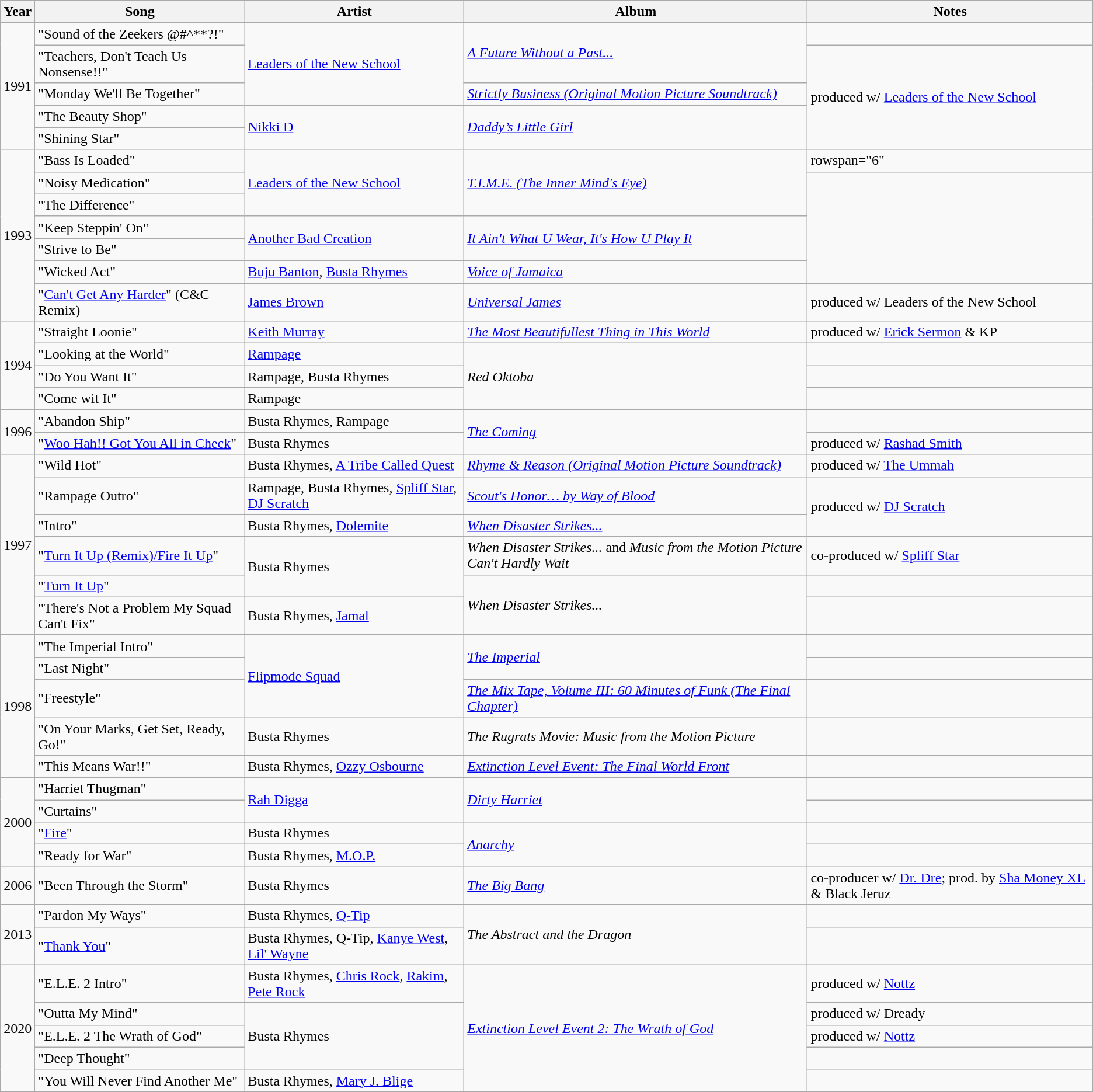<table class="wikitable plainrowheaders sortable">
<tr>
<th>Year</th>
<th>Song</th>
<th>Artist</th>
<th>Album</th>
<th>Notes</th>
</tr>
<tr>
<td rowspan="5">1991</td>
<td>"Sound of the Zeekers @#^**?!"</td>
<td rowspan="3"><a href='#'>Leaders of the New School</a></td>
<td rowspan="2"><em><a href='#'>A Future Without a Past...</a></em></td>
<td></td>
</tr>
<tr>
<td>"Teachers, Don't Teach Us Nonsense!!"</td>
<td rowspan="4">produced w/ <a href='#'>Leaders of the New School</a></td>
</tr>
<tr>
<td>"Monday We'll Be Together"</td>
<td><em><a href='#'>Strictly Business (Original Motion Picture Soundtrack)</a></em></td>
</tr>
<tr>
<td>"The Beauty Shop"</td>
<td rowspan="2"><a href='#'>Nikki D</a></td>
<td rowspan="2"><em><a href='#'>Daddy’s Little Girl</a></em></td>
</tr>
<tr>
<td>"Shining Star"</td>
</tr>
<tr>
<td rowspan="7">1993</td>
<td>"Bass Is Loaded"</td>
<td rowspan="3"><a href='#'>Leaders of the New School</a></td>
<td rowspan="3"><em><a href='#'>T.I.M.E. (The Inner Mind's Eye)</a></em></td>
<td>rowspan="6" </td>
</tr>
<tr>
<td>"Noisy Medication"</td>
</tr>
<tr>
<td>"The Difference"</td>
</tr>
<tr>
<td>"Keep Steppin' On"</td>
<td rowspan="2"><a href='#'>Another Bad Creation</a></td>
<td rowspan="2"><em><a href='#'>It Ain't What U Wear, It's How U Play It</a></em></td>
</tr>
<tr>
<td>"Strive to Be"</td>
</tr>
<tr>
<td>"Wicked Act"</td>
<td><a href='#'>Buju Banton</a>, <a href='#'>Busta Rhymes</a></td>
<td><em><a href='#'>Voice of Jamaica</a></em></td>
</tr>
<tr>
<td>"<a href='#'>Can't Get Any Harder</a>" (C&C Remix)</td>
<td><a href='#'>James Brown</a></td>
<td><em><a href='#'>Universal James</a></em></td>
<td>produced w/ Leaders of the New School</td>
</tr>
<tr>
<td rowspan="4">1994</td>
<td>"Straight Loonie"</td>
<td><a href='#'>Keith Murray</a></td>
<td><em><a href='#'>The Most Beautifullest Thing in This World</a></em></td>
<td>produced w/ <a href='#'>Erick Sermon</a> & KP</td>
</tr>
<tr>
<td>"Looking at the World"</td>
<td><a href='#'>Rampage</a></td>
<td rowspan="3"><em>Red Oktoba</em></td>
<td></td>
</tr>
<tr>
<td>"Do You Want It"</td>
<td>Rampage, Busta Rhymes</td>
<td></td>
</tr>
<tr>
<td>"Come wit It"</td>
<td>Rampage</td>
<td></td>
</tr>
<tr>
<td rowspan="2">1996</td>
<td>"Abandon Ship"</td>
<td>Busta Rhymes, Rampage</td>
<td rowspan="2"><em><a href='#'>The Coming</a></em></td>
<td></td>
</tr>
<tr>
<td>"<a href='#'>Woo Hah!! Got You All in Check</a>"</td>
<td>Busta Rhymes</td>
<td>produced w/ <a href='#'>Rashad Smith</a></td>
</tr>
<tr>
<td rowspan="6">1997</td>
<td>"Wild Hot"</td>
<td>Busta Rhymes, <a href='#'>A Tribe Called Quest</a></td>
<td><em><a href='#'>Rhyme & Reason (Original Motion Picture Soundtrack)</a></em></td>
<td>produced w/ <a href='#'>The Ummah</a></td>
</tr>
<tr>
<td>"Rampage Outro"</td>
<td>Rampage, Busta Rhymes, <a href='#'>Spliff Star</a>, <a href='#'>DJ Scratch</a></td>
<td><em><a href='#'>Scout's Honor… by Way of Blood</a></em></td>
<td rowspan="2">produced w/ <a href='#'>DJ Scratch</a></td>
</tr>
<tr>
<td>"Intro"</td>
<td>Busta Rhymes, <a href='#'>Dolemite</a></td>
<td><em><a href='#'>When Disaster Strikes...</a></em></td>
</tr>
<tr>
<td>"<a href='#'>Turn It Up (Remix)/Fire It Up</a>"</td>
<td rowspan="2">Busta Rhymes</td>
<td><em>When Disaster Strikes...</em> and <em>Music from the Motion Picture Can't Hardly Wait</em></td>
<td>co-produced w/ <a href='#'>Spliff Star</a></td>
</tr>
<tr>
<td>"<a href='#'>Turn It Up</a>"</td>
<td rowspan="2"><em>When Disaster Strikes...</em></td>
<td></td>
</tr>
<tr>
<td>"There's Not a Problem My Squad Can't Fix"</td>
<td>Busta Rhymes, <a href='#'>Jamal</a></td>
<td></td>
</tr>
<tr>
<td rowspan="5">1998</td>
<td>"The Imperial Intro"</td>
<td rowspan="3"><a href='#'>Flipmode Squad</a></td>
<td rowspan="2"><em><a href='#'>The Imperial</a></em></td>
<td></td>
</tr>
<tr>
<td>"Last Night"</td>
<td></td>
</tr>
<tr>
<td>"Freestyle"</td>
<td><em><a href='#'>The Mix Tape, Volume III: 60 Minutes of Funk (The Final Chapter)</a></em></td>
<td></td>
</tr>
<tr>
<td>"On Your Marks, Get Set, Ready, Go!"</td>
<td>Busta Rhymes</td>
<td><em>The Rugrats Movie: Music from the Motion Picture</em></td>
<td></td>
</tr>
<tr>
<td>"This Means War!!"</td>
<td>Busta Rhymes, <a href='#'>Ozzy Osbourne</a></td>
<td><em><a href='#'>Extinction Level Event: The Final World Front</a></em></td>
<td></td>
</tr>
<tr>
<td rowspan="4">2000</td>
<td>"Harriet Thugman"</td>
<td rowspan="2"><a href='#'>Rah Digga</a></td>
<td rowspan="2"><em><a href='#'>Dirty Harriet</a></em></td>
<td></td>
</tr>
<tr>
<td>"Curtains"</td>
<td></td>
</tr>
<tr>
<td>"<a href='#'>Fire</a>"</td>
<td>Busta Rhymes</td>
<td rowspan="2"><em><a href='#'>Anarchy</a></em></td>
<td></td>
</tr>
<tr>
<td>"Ready for War"</td>
<td>Busta Rhymes, <a href='#'>M.O.P.</a></td>
<td></td>
</tr>
<tr>
<td>2006</td>
<td>"Been Through the Storm"</td>
<td>Busta Rhymes</td>
<td><em><a href='#'>The Big Bang</a></em></td>
<td>co-producer w/ <a href='#'>Dr. Dre</a>; prod. by <a href='#'>Sha Money XL</a> & Black Jeruz</td>
</tr>
<tr>
<td rowspan="2">2013</td>
<td>"Pardon My Ways"</td>
<td>Busta Rhymes, <a href='#'>Q-Tip</a></td>
<td rowspan="2"><em>The Abstract and the Dragon</em></td>
<td></td>
</tr>
<tr>
<td>"<a href='#'>Thank You</a>"</td>
<td>Busta Rhymes, Q-Tip, <a href='#'>Kanye West</a>, <a href='#'>Lil' Wayne</a></td>
<td></td>
</tr>
<tr>
<td rowspan="5">2020</td>
<td>"E.L.E. 2 Intro"</td>
<td>Busta Rhymes, <a href='#'>Chris Rock</a>, <a href='#'>Rakim</a>, <a href='#'>Pete Rock</a></td>
<td rowspan="5"><em><a href='#'>Extinction Level Event 2: The Wrath of God</a></em></td>
<td>produced w/ <a href='#'>Nottz</a></td>
</tr>
<tr>
<td>"Outta My Mind"</td>
<td rowspan="3">Busta Rhymes</td>
<td>produced w/ Dready</td>
</tr>
<tr>
<td>"E.L.E. 2 The Wrath of God"</td>
<td>produced w/ <a href='#'>Nottz</a></td>
</tr>
<tr>
<td>"Deep Thought"</td>
<td></td>
</tr>
<tr>
<td>"You Will Never Find Another Me"</td>
<td>Busta Rhymes, <a href='#'>Mary J. Blige</a></td>
<td></td>
</tr>
<tr>
</tr>
</table>
